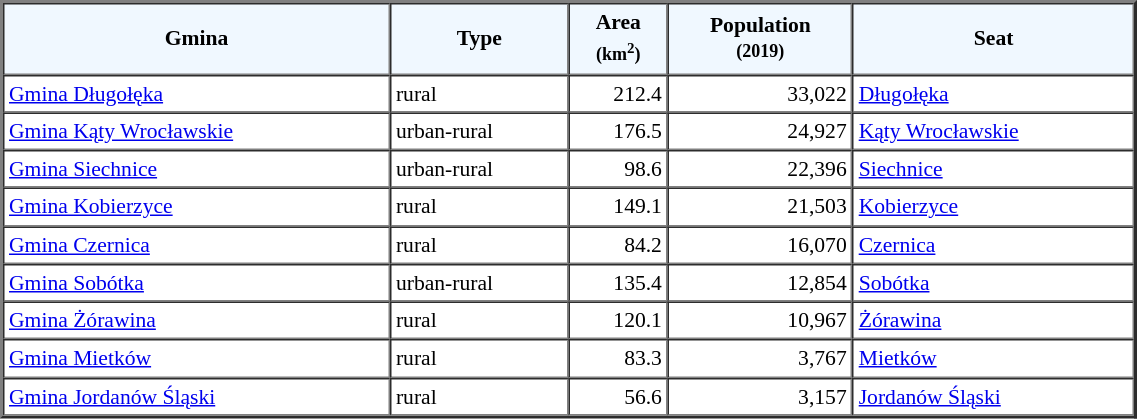<table width="60%" border="2" cellpadding="3" cellspacing="0" style="font-size:90%;line-height:120%;">
<tr bgcolor="F0F8FF">
<td style="text-align:center;"><strong>Gmina</strong></td>
<td style="text-align:center;"><strong>Type</strong></td>
<td style="text-align:center;"><strong>Area<br><small>(km<sup>2</sup>)</small></strong></td>
<td style="text-align:center;"><strong>Population<br><small>(2019)</small></strong></td>
<td style="text-align:center;"><strong>Seat</strong></td>
</tr>
<tr>
<td><a href='#'>Gmina Długołęka</a></td>
<td>rural</td>
<td style="text-align:right;">212.4</td>
<td style="text-align:right;">33,022</td>
<td><a href='#'>Długołęka</a></td>
</tr>
<tr>
<td><a href='#'>Gmina Kąty Wrocławskie</a></td>
<td>urban-rural</td>
<td style="text-align:right;">176.5</td>
<td style="text-align:right;">24,927</td>
<td><a href='#'>Kąty Wrocławskie</a></td>
</tr>
<tr>
<td><a href='#'>Gmina Siechnice</a></td>
<td>urban-rural</td>
<td style="text-align:right;">98.6</td>
<td style="text-align:right;">22,396</td>
<td><a href='#'>Siechnice</a></td>
</tr>
<tr>
<td><a href='#'>Gmina Kobierzyce</a></td>
<td>rural</td>
<td style="text-align:right;">149.1</td>
<td style="text-align:right;">21,503</td>
<td><a href='#'>Kobierzyce</a></td>
</tr>
<tr>
<td><a href='#'>Gmina Czernica</a></td>
<td>rural</td>
<td style="text-align:right;">84.2</td>
<td style="text-align:right;">16,070</td>
<td><a href='#'>Czernica</a></td>
</tr>
<tr>
<td><a href='#'>Gmina Sobótka</a></td>
<td>urban-rural</td>
<td style="text-align:right;">135.4</td>
<td style="text-align:right;">12,854</td>
<td><a href='#'>Sobótka</a></td>
</tr>
<tr>
<td><a href='#'>Gmina Żórawina</a></td>
<td>rural</td>
<td style="text-align:right;">120.1</td>
<td style="text-align:right;">10,967</td>
<td><a href='#'>Żórawina</a></td>
</tr>
<tr>
<td><a href='#'>Gmina Mietków</a></td>
<td>rural</td>
<td style="text-align:right;">83.3</td>
<td style="text-align:right;">3,767</td>
<td><a href='#'>Mietków</a></td>
</tr>
<tr>
<td><a href='#'>Gmina Jordanów Śląski</a></td>
<td>rural</td>
<td style="text-align:right;">56.6</td>
<td style="text-align:right;">3,157</td>
<td><a href='#'>Jordanów Śląski</a></td>
</tr>
<tr>
</tr>
</table>
